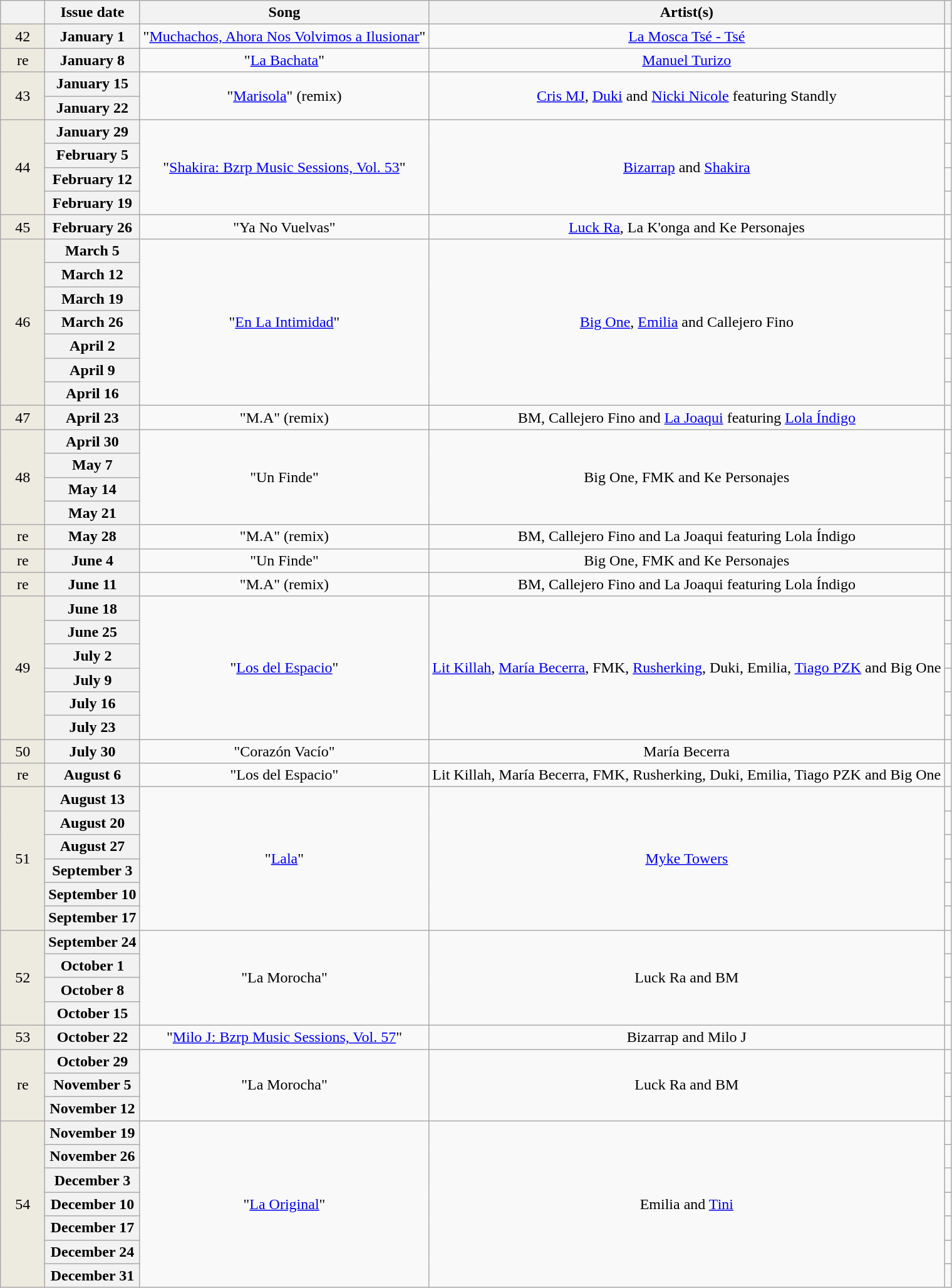<table class="wikitable plainrowheaders" style="text-align: center">
<tr>
<th width=40></th>
<th>Issue date</th>
<th>Song</th>
<th>Artist(s)</th>
<th></th>
</tr>
<tr>
<td bgcolor="#EDEAE0" align="center" rowspan="1">42</td>
<th scope="row">January 1</th>
<td rowspan="1">"<a href='#'>Muchachos, Ahora Nos Volvimos a Ilusionar</a>"</td>
<td rowspan="1"><a href='#'>La Mosca Tsé - Tsé</a></td>
<td></td>
</tr>
<tr>
<td bgcolor="#EDEAE0" align="center" rowspan="1">re</td>
<th scope="row">January 8</th>
<td rowspan="1">"<a href='#'>La Bachata</a>"</td>
<td rowspan="1"><a href='#'>Manuel Turizo</a></td>
<td></td>
</tr>
<tr>
<td bgcolor="#EDEAE0" align="center" rowspan="2">43</td>
<th scope="row">January 15</th>
<td rowspan="2">"<a href='#'>Marisola</a>" (remix)</td>
<td rowspan="2"><a href='#'>Cris MJ</a>, <a href='#'>Duki</a> and <a href='#'>Nicki Nicole</a> featuring Standly</td>
<td></td>
</tr>
<tr>
<th scope="row">January 22</th>
<td></td>
</tr>
<tr>
<td bgcolor="#EDEAE0" align="center" rowspan="4">44</td>
<th scope="row">January 29</th>
<td rowspan="4">"<a href='#'>Shakira: Bzrp Music Sessions, Vol. 53</a>"</td>
<td rowspan="4"><a href='#'>Bizarrap</a> and <a href='#'>Shakira</a></td>
<td></td>
</tr>
<tr>
<th scope="row">February 5</th>
<td></td>
</tr>
<tr>
<th scope="row">February 12</th>
<td></td>
</tr>
<tr>
<th scope="row">February 19</th>
<td></td>
</tr>
<tr>
<td bgcolor="#EDEAE0" align="center" rowspan="1">45</td>
<th scope="row">February 26</th>
<td rowspan="1">"Ya No Vuelvas"</td>
<td rowspan="1"><a href='#'>Luck Ra</a>, La K'onga and Ke Personajes</td>
<td></td>
</tr>
<tr>
<td bgcolor="#EDEAE0" align="center" rowspan="7">46</td>
<th scope="row">March 5</th>
<td rowspan="7">"<a href='#'>En La Intimidad</a>"</td>
<td rowspan="7"><a href='#'>Big One</a>, <a href='#'>Emilia</a> and Callejero Fino</td>
<td></td>
</tr>
<tr>
<th scope="row">March 12</th>
<td></td>
</tr>
<tr>
<th scope="row">March 19</th>
<td></td>
</tr>
<tr>
<th scope="row">March 26</th>
<td></td>
</tr>
<tr>
<th scope="row">April 2</th>
<td></td>
</tr>
<tr>
<th scope="row">April 9</th>
<td></td>
</tr>
<tr>
<th scope="row">April 16</th>
<td></td>
</tr>
<tr>
<td bgcolor="#EDEAE0" align="center" rowspan="1">47</td>
<th scope="row">April 23</th>
<td>"M.A" (remix)</td>
<td>BM, Callejero Fino and <a href='#'>La Joaqui</a> featuring <a href='#'>Lola Índigo</a></td>
<td></td>
</tr>
<tr>
<td bgcolor="#EDEAE0" align="center" rowspan="4">48</td>
<th scope="row">April 30</th>
<td rowspan="4">"Un Finde"</td>
<td rowspan="4">Big One, FMK and Ke Personajes</td>
<td></td>
</tr>
<tr>
<th scope="row">May 7</th>
<td></td>
</tr>
<tr>
<th scope="row">May 14</th>
<td></td>
</tr>
<tr>
<th scope="row">May 21</th>
<td></td>
</tr>
<tr>
<td bgcolor="#EDEAE0" align="center" rowspan="1">re</td>
<th scope="row">May 28</th>
<td>"M.A" (remix)</td>
<td>BM, Callejero Fino and La Joaqui featuring Lola Índigo</td>
<td></td>
</tr>
<tr>
<td bgcolor="#EDEAE0" align="center" rowspan="1">re</td>
<th scope="row">June 4</th>
<td rowspan="1">"Un Finde"</td>
<td rowspan="1">Big One, FMK and Ke Personajes</td>
<td></td>
</tr>
<tr>
<td bgcolor="#EDEAE0" align="center" rowspan="1">re</td>
<th scope="row">June 11</th>
<td>"M.A" (remix)</td>
<td>BM, Callejero Fino and La Joaqui featuring Lola Índigo</td>
<td></td>
</tr>
<tr>
<td bgcolor="#EDEAE0" align="center" rowspan="6">49</td>
<th scope="row">June 18</th>
<td rowspan="6">"<a href='#'>Los del Espacio</a>"</td>
<td rowspan="6"><a href='#'>Lit Killah</a>, <a href='#'>María Becerra</a>, FMK, <a href='#'>Rusherking</a>, Duki, Emilia, <a href='#'>Tiago PZK</a> and Big One</td>
<td></td>
</tr>
<tr>
<th scope="row">June 25</th>
<td></td>
</tr>
<tr>
<th scope="row">July 2</th>
<td></td>
</tr>
<tr>
<th scope="row">July 9</th>
<td></td>
</tr>
<tr>
<th scope="row">July 16</th>
<td></td>
</tr>
<tr>
<th scope="row">July 23</th>
<td></td>
</tr>
<tr>
<td bgcolor="#EDEAE0" align="center">50</td>
<th scope="row">July 30</th>
<td>"Corazón Vacío"</td>
<td>María Becerra</td>
<td></td>
</tr>
<tr>
<td bgcolor="#EDEAE0" align="center">re</td>
<th scope="row">August 6</th>
<td>"Los del Espacio"</td>
<td>Lit Killah, María Becerra, FMK, Rusherking, Duki, Emilia, Tiago PZK and Big One</td>
<td></td>
</tr>
<tr>
<td bgcolor="#EDEAE0" align="center" rowspan="6">51</td>
<th scope="row">August 13</th>
<td rowspan="6">"<a href='#'>Lala</a>"</td>
<td rowspan="6"><a href='#'>Myke Towers</a></td>
<td></td>
</tr>
<tr>
<th scope="row">August 20</th>
<td></td>
</tr>
<tr>
<th scope="row">August 27</th>
<td></td>
</tr>
<tr>
<th scope="row">September 3</th>
<td></td>
</tr>
<tr>
<th scope="row">September 10</th>
<td></td>
</tr>
<tr>
<th scope="row">September 17</th>
<td></td>
</tr>
<tr>
<td bgcolor="#EDEAE0" align="center" rowspan="4">52</td>
<th scope="row">September 24</th>
<td rowspan="4">"La Morocha"</td>
<td rowspan="4">Luck Ra and BM</td>
<td></td>
</tr>
<tr>
<th scope="row">October 1</th>
<td></td>
</tr>
<tr>
<th scope="row">October 8</th>
<td></td>
</tr>
<tr>
<th scope="row">October 15</th>
<td></td>
</tr>
<tr>
<td bgcolor="#EDEAE0" align="center">53</td>
<th scope="row">October 22</th>
<td>"<a href='#'>Milo J: Bzrp Music Sessions, Vol. 57</a>"</td>
<td>Bizarrap and Milo J</td>
<td></td>
</tr>
<tr>
<td bgcolor="#EDEAE0" align="center" rowspan="3">re</td>
<th scope="row">October 29</th>
<td rowspan="3">"La Morocha"</td>
<td rowspan="3">Luck Ra and BM</td>
<td></td>
</tr>
<tr>
<th scope="row">November 5</th>
<td></td>
</tr>
<tr>
<th scope="row">November 12</th>
<td></td>
</tr>
<tr>
<td bgcolor="#EDEAE0" align="center" rowspan="7">54</td>
<th scope="row">November 19</th>
<td rowspan="7">"<a href='#'>La Original</a>"</td>
<td rowspan="7">Emilia and <a href='#'>Tini</a></td>
<td></td>
</tr>
<tr>
<th scope="row">November 26</th>
<td></td>
</tr>
<tr>
<th scope="row">December 3</th>
<td></td>
</tr>
<tr>
<th scope="row">December 10</th>
<td></td>
</tr>
<tr>
<th scope="row">December 17</th>
<td></td>
</tr>
<tr>
<th scope="row">December 24</th>
<td></td>
</tr>
<tr>
<th scope="row">December 31</th>
<td></td>
</tr>
</table>
